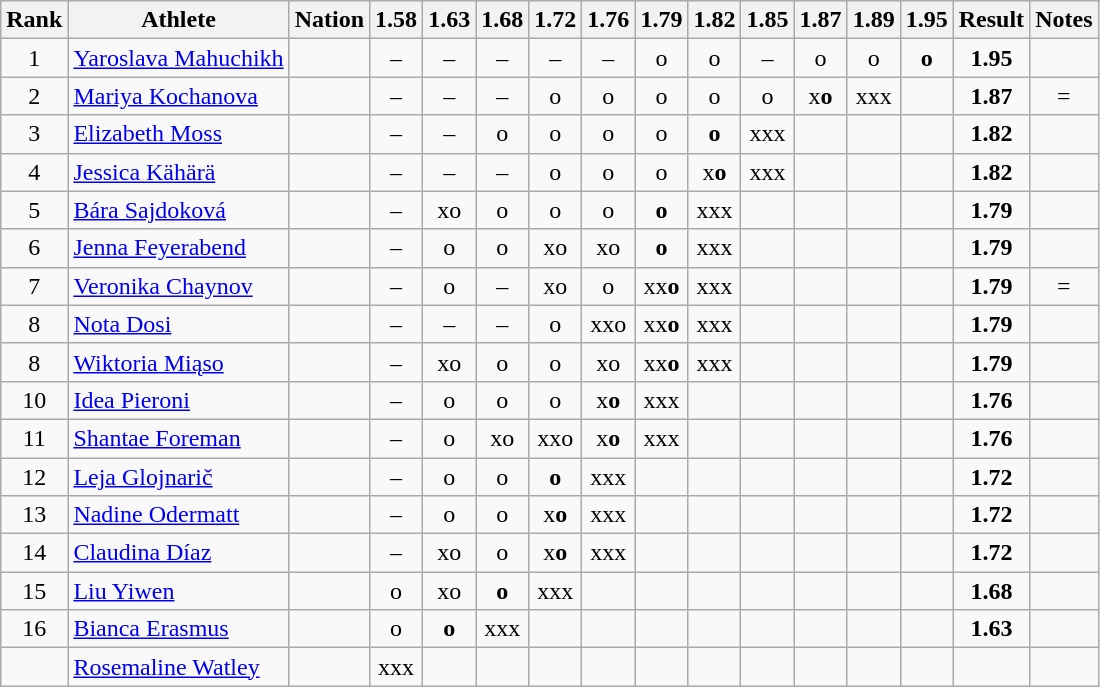<table class="wikitable sortable" style="text-align:center">
<tr>
<th>Rank</th>
<th>Athlete</th>
<th>Nation</th>
<th>1.58</th>
<th>1.63</th>
<th>1.68</th>
<th>1.72</th>
<th>1.76</th>
<th>1.79</th>
<th>1.82</th>
<th>1.85</th>
<th>1.87</th>
<th>1.89</th>
<th>1.95</th>
<th>Result</th>
<th>Notes</th>
</tr>
<tr>
<td>1</td>
<td align=left><a href='#'>Yaroslava Mahuchikh</a></td>
<td align=left></td>
<td>–</td>
<td>–</td>
<td>–</td>
<td>–</td>
<td>–</td>
<td>o</td>
<td>o</td>
<td>–</td>
<td>o</td>
<td>o</td>
<td><strong>o</strong></td>
<td><strong>1.95</strong></td>
<td></td>
</tr>
<tr>
<td>2</td>
<td align=left><a href='#'>Mariya Kochanova</a></td>
<td align=left></td>
<td>–</td>
<td>–</td>
<td>–</td>
<td>o</td>
<td>o</td>
<td>o</td>
<td>o</td>
<td>o</td>
<td>x<strong>o</strong></td>
<td>xxx</td>
<td></td>
<td><strong>1.87</strong></td>
<td>=</td>
</tr>
<tr>
<td>3</td>
<td align=left><a href='#'>Elizabeth Moss</a></td>
<td align=left></td>
<td>–</td>
<td>–</td>
<td>o</td>
<td>o</td>
<td>o</td>
<td>o</td>
<td><strong>o</strong></td>
<td>xxx</td>
<td></td>
<td></td>
<td></td>
<td><strong>1.82</strong></td>
<td></td>
</tr>
<tr>
<td>4</td>
<td align=left><a href='#'>Jessica Kähärä</a></td>
<td align=left></td>
<td>–</td>
<td>–</td>
<td>–</td>
<td>o</td>
<td>o</td>
<td>o</td>
<td>x<strong>o</strong></td>
<td>xxx</td>
<td></td>
<td></td>
<td></td>
<td><strong>1.82</strong></td>
<td></td>
</tr>
<tr>
<td>5</td>
<td align=left><a href='#'>Bára Sajdoková</a></td>
<td align=left></td>
<td>–</td>
<td>xo</td>
<td>o</td>
<td>o</td>
<td>o</td>
<td><strong>o</strong></td>
<td>xxx</td>
<td></td>
<td></td>
<td></td>
<td></td>
<td><strong>1.79</strong></td>
<td></td>
</tr>
<tr>
<td>6</td>
<td align=left><a href='#'>Jenna Feyerabend</a></td>
<td align=left></td>
<td>–</td>
<td>o</td>
<td>o</td>
<td>xo</td>
<td>xo</td>
<td><strong>o</strong></td>
<td>xxx</td>
<td></td>
<td></td>
<td></td>
<td></td>
<td><strong>1.79</strong></td>
<td></td>
</tr>
<tr>
<td>7</td>
<td align=left><a href='#'>Veronika Chaynov</a></td>
<td align=left></td>
<td>–</td>
<td>o</td>
<td>–</td>
<td>xo</td>
<td>o</td>
<td>xx<strong>o</strong></td>
<td>xxx</td>
<td></td>
<td></td>
<td></td>
<td></td>
<td><strong>1.79</strong></td>
<td>=</td>
</tr>
<tr>
<td>8</td>
<td align=left><a href='#'>Nota Dosi</a></td>
<td align=left></td>
<td>–</td>
<td>–</td>
<td>–</td>
<td>o</td>
<td>xxo</td>
<td>xx<strong>o</strong></td>
<td>xxx</td>
<td></td>
<td></td>
<td></td>
<td></td>
<td><strong>1.79</strong></td>
<td></td>
</tr>
<tr>
<td>8</td>
<td align=left><a href='#'>Wiktoria Miąso</a></td>
<td align=left></td>
<td>–</td>
<td>xo</td>
<td>o</td>
<td>o</td>
<td>xo</td>
<td>xx<strong>o</strong></td>
<td>xxx</td>
<td></td>
<td></td>
<td></td>
<td></td>
<td><strong>1.79</strong></td>
<td></td>
</tr>
<tr>
<td>10</td>
<td align=left><a href='#'>Idea Pieroni</a></td>
<td align=left></td>
<td>–</td>
<td>o</td>
<td>o</td>
<td>o</td>
<td>x<strong>o</strong></td>
<td>xxx</td>
<td></td>
<td></td>
<td></td>
<td></td>
<td></td>
<td><strong>1.76</strong></td>
<td></td>
</tr>
<tr>
<td>11</td>
<td align=left><a href='#'>Shantae Foreman</a></td>
<td align=left></td>
<td>–</td>
<td>o</td>
<td>xo</td>
<td>xxo</td>
<td>x<strong>o</strong></td>
<td>xxx</td>
<td></td>
<td></td>
<td></td>
<td></td>
<td></td>
<td><strong>1.76</strong></td>
<td></td>
</tr>
<tr>
<td>12</td>
<td align=left><a href='#'>Leja Glojnarič</a></td>
<td align=left></td>
<td>–</td>
<td>o</td>
<td>o</td>
<td><strong>o</strong></td>
<td>xxx</td>
<td></td>
<td></td>
<td></td>
<td></td>
<td></td>
<td></td>
<td><strong>1.72</strong></td>
<td></td>
</tr>
<tr>
<td>13</td>
<td align=left><a href='#'>Nadine Odermatt</a></td>
<td align=left></td>
<td>–</td>
<td>o</td>
<td>o</td>
<td>x<strong>o</strong></td>
<td>xxx</td>
<td></td>
<td></td>
<td></td>
<td></td>
<td></td>
<td></td>
<td><strong>1.72</strong></td>
<td></td>
</tr>
<tr>
<td>14</td>
<td align=left><a href='#'>Claudina Díaz</a></td>
<td align=left></td>
<td>–</td>
<td>xo</td>
<td>o</td>
<td>x<strong>o</strong></td>
<td>xxx</td>
<td></td>
<td></td>
<td></td>
<td></td>
<td></td>
<td></td>
<td><strong>1.72</strong></td>
<td></td>
</tr>
<tr>
<td>15</td>
<td align=left><a href='#'>Liu Yiwen</a></td>
<td align=left></td>
<td>o</td>
<td>xo</td>
<td><strong>o</strong></td>
<td>xxx</td>
<td></td>
<td></td>
<td></td>
<td></td>
<td></td>
<td></td>
<td></td>
<td><strong>1.68</strong></td>
<td></td>
</tr>
<tr>
<td>16</td>
<td align=left><a href='#'>Bianca Erasmus</a></td>
<td align=left></td>
<td>o</td>
<td><strong>o</strong></td>
<td>xxx</td>
<td></td>
<td></td>
<td></td>
<td></td>
<td></td>
<td></td>
<td></td>
<td></td>
<td><strong>1.63</strong></td>
<td></td>
</tr>
<tr>
<td></td>
<td align=left><a href='#'>Rosemaline Watley</a></td>
<td align=left></td>
<td>xxx</td>
<td></td>
<td></td>
<td></td>
<td></td>
<td></td>
<td></td>
<td></td>
<td></td>
<td></td>
<td></td>
<td></td>
<td></td>
</tr>
</table>
